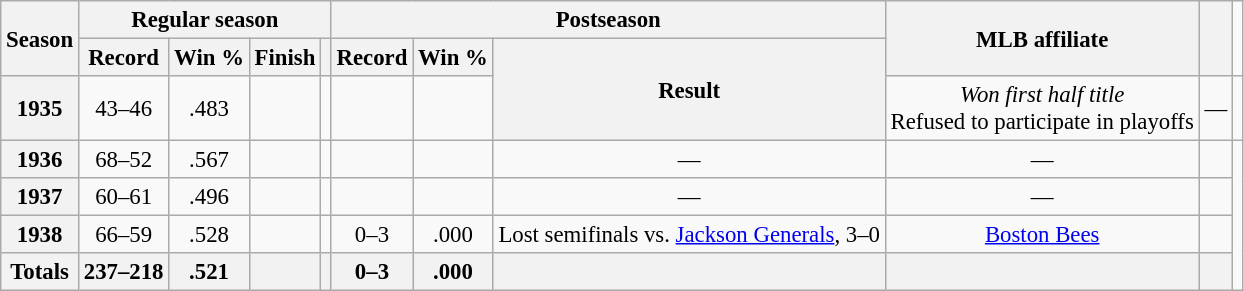<table class="wikitable sortable plainrowheaders" style="font-size: 95%; text-align:center;">
<tr>
<th rowspan="2" scope="col">Season</th>
<th colspan="4" scope="col">Regular season</th>
<th colspan="3" scope="col">Postseason</th>
<th rowspan="2" scope="col">MLB affiliate</th>
<th rowspan="2" class="unsortable" scope="col"></th>
</tr>
<tr>
<th scope="col">Record</th>
<th scope="col">Win %</th>
<th scope="col">Finish</th>
<th scope="col"></th>
<th scope="col">Record</th>
<th scope="col">Win %</th>
<th class="unsortable" rowspan="2" scope="col">Result</th>
</tr>
<tr>
<th scope="row" style="text-align:center">1935</th>
<td>43–46</td>
<td>.483</td>
<td></td>
<td></td>
<td></td>
<td></td>
<td><em>Won first half title</em><br>Refused to participate in playoffs</td>
<td>—</td>
<td></td>
</tr>
<tr>
<th scope="row" style="text-align:center">1936</th>
<td>68–52</td>
<td>.567</td>
<td></td>
<td></td>
<td></td>
<td></td>
<td>—</td>
<td>—</td>
<td></td>
</tr>
<tr>
<th scope="row" style="text-align:center">1937</th>
<td>60–61</td>
<td>.496</td>
<td></td>
<td></td>
<td></td>
<td></td>
<td>—</td>
<td>—</td>
<td></td>
</tr>
<tr>
<th scope="row" style="text-align:center">1938</th>
<td>66–59</td>
<td>.528</td>
<td></td>
<td></td>
<td>0–3</td>
<td>.000</td>
<td>Lost semifinals vs. <a href='#'>Jackson Generals</a>, 3–0</td>
<td><a href='#'>Boston Bees</a></td>
<td></td>
</tr>
<tr class="sortbottom">
<th scope="row" style="text-align:center"><strong>Totals</strong></th>
<th>237–218</th>
<th>.521</th>
<th></th>
<th></th>
<th>0–3</th>
<th>.000</th>
<th></th>
<th></th>
<th></th>
</tr>
</table>
